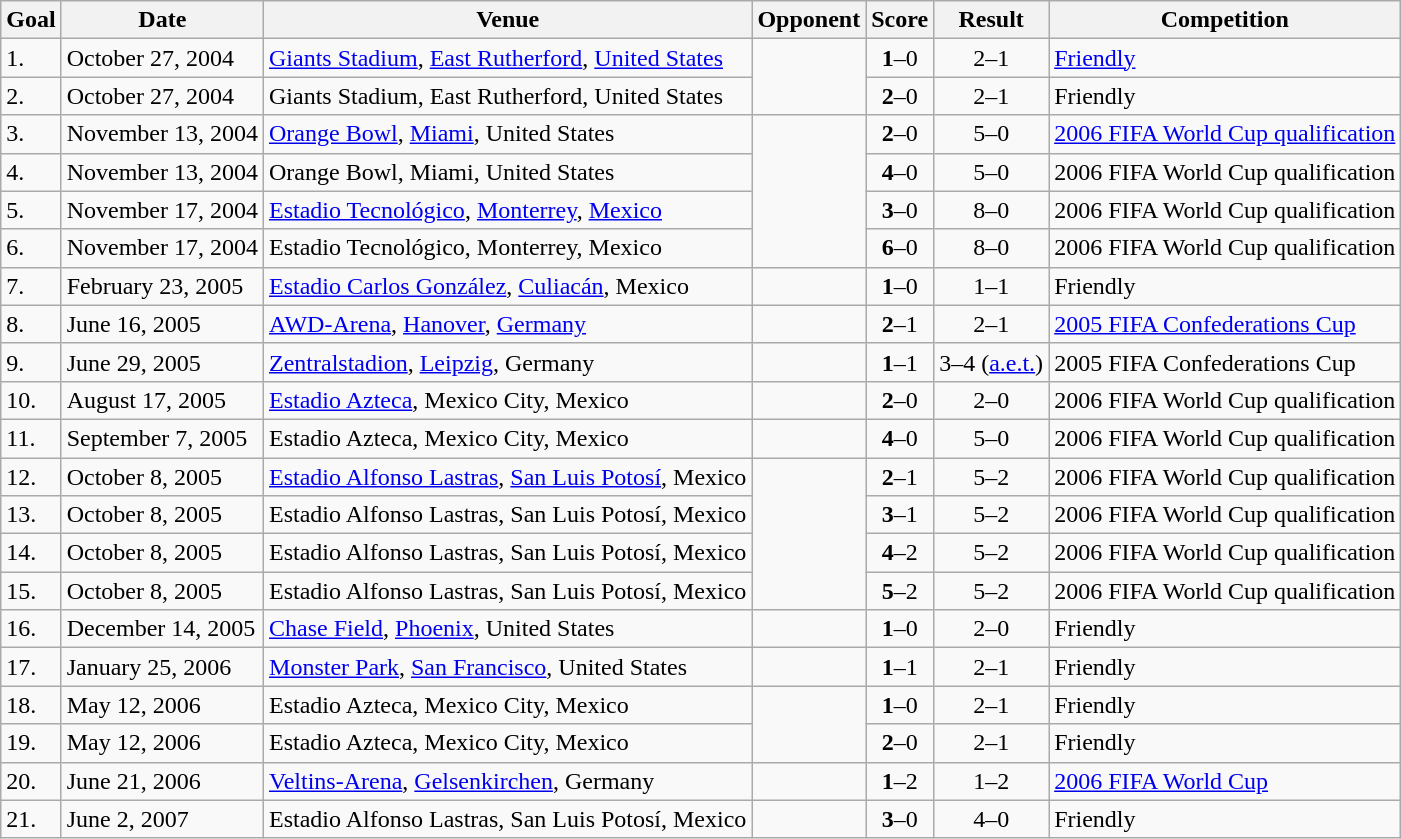<table class="wikitable collapsible collapsed">
<tr>
<th>Goal</th>
<th>Date</th>
<th>Venue</th>
<th>Opponent</th>
<th>Score</th>
<th>Result</th>
<th>Competition</th>
</tr>
<tr>
<td>1.</td>
<td>October 27, 2004</td>
<td><a href='#'>Giants Stadium</a>, <a href='#'>East Rutherford</a>, <a href='#'>United States</a></td>
<td rowspan="2"></td>
<td align=center><strong>1</strong>–0</td>
<td align=center>2–1</td>
<td><a href='#'>Friendly</a></td>
</tr>
<tr>
<td>2.</td>
<td>October 27, 2004</td>
<td>Giants Stadium, East Rutherford, United States</td>
<td align=center><strong>2</strong>–0</td>
<td align=center>2–1</td>
<td>Friendly</td>
</tr>
<tr>
<td>3.</td>
<td>November 13, 2004</td>
<td><a href='#'>Orange Bowl</a>, <a href='#'>Miami</a>, United States</td>
<td rowspan="4"></td>
<td align=center><strong>2</strong>–0</td>
<td align=center>5–0</td>
<td><a href='#'>2006 FIFA World Cup qualification</a></td>
</tr>
<tr>
<td>4.</td>
<td>November 13, 2004</td>
<td>Orange Bowl, Miami, United States</td>
<td align=center><strong>4</strong>–0</td>
<td align=center>5–0</td>
<td>2006 FIFA World Cup qualification</td>
</tr>
<tr>
<td>5.</td>
<td>November 17, 2004</td>
<td><a href='#'>Estadio Tecnológico</a>, <a href='#'>Monterrey</a>, <a href='#'>Mexico</a></td>
<td align=center><strong>3</strong>–0</td>
<td align=center>8–0</td>
<td>2006 FIFA World Cup qualification</td>
</tr>
<tr>
<td>6.</td>
<td>November 17, 2004</td>
<td>Estadio Tecnológico, Monterrey, Mexico</td>
<td align=center><strong>6</strong>–0</td>
<td align=center>8–0</td>
<td>2006 FIFA World Cup qualification</td>
</tr>
<tr>
<td>7.</td>
<td>February 23, 2005</td>
<td><a href='#'>Estadio Carlos González</a>, <a href='#'>Culiacán</a>, Mexico</td>
<td></td>
<td align=center><strong>1</strong>–0</td>
<td align=center>1–1</td>
<td>Friendly</td>
</tr>
<tr>
<td>8.</td>
<td>June 16, 2005</td>
<td><a href='#'>AWD-Arena</a>, <a href='#'>Hanover</a>, <a href='#'>Germany</a></td>
<td></td>
<td align=center><strong>2</strong>–1</td>
<td align=center>2–1</td>
<td><a href='#'>2005 FIFA Confederations Cup</a></td>
</tr>
<tr>
<td>9.</td>
<td>June 29, 2005</td>
<td><a href='#'>Zentralstadion</a>, <a href='#'>Leipzig</a>, Germany</td>
<td></td>
<td align=center><strong>1</strong>–1</td>
<td align=center>3–4 (<a href='#'>a.e.t.</a>)</td>
<td>2005 FIFA Confederations Cup</td>
</tr>
<tr>
<td>10.</td>
<td>August 17, 2005</td>
<td><a href='#'>Estadio Azteca</a>, Mexico City, Mexico</td>
<td></td>
<td align=center><strong>2</strong>–0</td>
<td align=center>2–0</td>
<td>2006 FIFA World Cup qualification</td>
</tr>
<tr>
<td>11.</td>
<td>September 7, 2005</td>
<td>Estadio Azteca, Mexico City, Mexico</td>
<td></td>
<td align=center><strong>4</strong>–0</td>
<td align=center>5–0</td>
<td>2006 FIFA World Cup qualification</td>
</tr>
<tr>
<td>12.</td>
<td>October 8, 2005</td>
<td><a href='#'>Estadio Alfonso Lastras</a>, <a href='#'>San Luis Potosí</a>, Mexico</td>
<td rowspan="4"></td>
<td align=center><strong>2</strong>–1</td>
<td align=center>5–2</td>
<td>2006 FIFA World Cup qualification</td>
</tr>
<tr>
<td>13.</td>
<td>October 8, 2005</td>
<td>Estadio Alfonso Lastras, San Luis Potosí, Mexico</td>
<td align=center><strong>3</strong>–1</td>
<td align=center>5–2</td>
<td>2006 FIFA World Cup qualification</td>
</tr>
<tr>
<td>14.</td>
<td>October 8, 2005</td>
<td>Estadio Alfonso Lastras, San Luis Potosí, Mexico</td>
<td align=center><strong>4</strong>–2</td>
<td align=center>5–2</td>
<td>2006 FIFA World Cup qualification</td>
</tr>
<tr>
<td>15.</td>
<td>October 8, 2005</td>
<td>Estadio Alfonso Lastras, San Luis Potosí, Mexico</td>
<td align=center><strong>5</strong>–2</td>
<td align=center>5–2</td>
<td>2006 FIFA World Cup qualification</td>
</tr>
<tr>
<td>16.</td>
<td>December 14, 2005</td>
<td><a href='#'>Chase Field</a>, <a href='#'>Phoenix</a>, United States</td>
<td></td>
<td align=center><strong>1</strong>–0</td>
<td align=center>2–0</td>
<td>Friendly</td>
</tr>
<tr>
<td>17.</td>
<td>January 25, 2006</td>
<td><a href='#'>Monster Park</a>, <a href='#'>San Francisco</a>, United States</td>
<td></td>
<td align=center><strong>1</strong>–1</td>
<td align=center>2–1</td>
<td>Friendly</td>
</tr>
<tr>
<td>18.</td>
<td>May 12, 2006</td>
<td>Estadio Azteca, Mexico City, Mexico</td>
<td rowspan="2"></td>
<td align=center><strong>1</strong>–0</td>
<td align=center>2–1</td>
<td>Friendly</td>
</tr>
<tr>
<td>19.</td>
<td>May 12, 2006</td>
<td>Estadio Azteca, Mexico City, Mexico</td>
<td align=center><strong>2</strong>–0</td>
<td align=center>2–1</td>
<td>Friendly</td>
</tr>
<tr>
<td>20.</td>
<td>June 21, 2006</td>
<td><a href='#'>Veltins-Arena</a>, <a href='#'>Gelsenkirchen</a>, Germany</td>
<td></td>
<td align=center><strong>1</strong>–2</td>
<td align=center>1–2</td>
<td><a href='#'>2006 FIFA World Cup</a></td>
</tr>
<tr>
<td>21.</td>
<td>June 2, 2007</td>
<td>Estadio Alfonso Lastras, San Luis Potosí, Mexico</td>
<td></td>
<td align=center><strong>3</strong>–0</td>
<td align=center>4–0</td>
<td>Friendly</td>
</tr>
</table>
